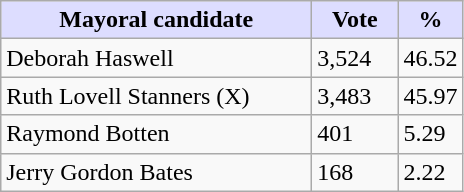<table class="wikitable">
<tr>
<th style="background:#ddf; width:200px;">Mayoral candidate </th>
<th style="background:#ddf; width:50px;">Vote</th>
<th style="background:#ddf; width:30px;">%</th>
</tr>
<tr>
<td>Deborah Haswell</td>
<td>3,524</td>
<td>46.52</td>
</tr>
<tr>
<td>Ruth Lovell Stanners (X)</td>
<td>3,483</td>
<td>45.97</td>
</tr>
<tr>
<td>Raymond Botten</td>
<td>401</td>
<td>5.29</td>
</tr>
<tr>
<td>Jerry Gordon Bates</td>
<td>168</td>
<td>2.22</td>
</tr>
</table>
